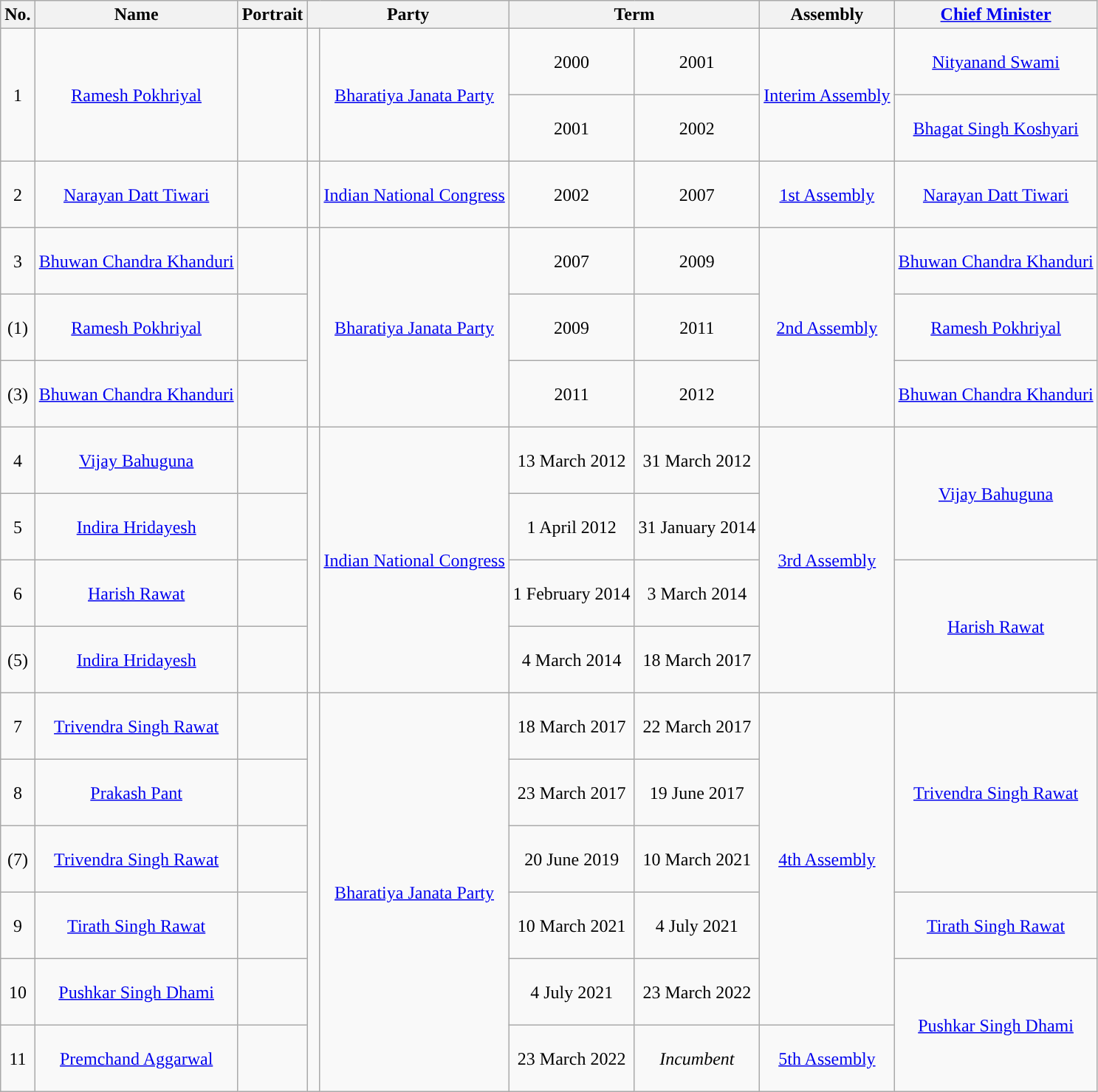<table class="wikitable sortable">
<tr>
<th>No.</th>
<th>Name<br></th>
<th>Portrait</th>
<th colspan=2>Party</th>
<th colspan=2>Term</th>
<th>Assembly<br></th>
<th><a href='#'>Chief Minister</a></th>
</tr>
<tr style="text-align:center; height:60px;">
<td rowspan="2">1</td>
<td rowspan="2"><a href='#'>Ramesh Pokhriyal</a><br></td>
<td rowspan="2"></td>
<td rowspan="2" width="4px" style="background-color: "></td>
<td rowspan="2"><a href='#'>Bharatiya Janata Party</a></td>
<td>2000</td>
<td>2001</td>
<td rowspan="2"><a href='#'>Interim Assembly</a></td>
<td><a href='#'>Nityanand Swami</a></td>
</tr>
<tr style="text-align:center; height:60px;">
<td>2001</td>
<td>2002</td>
<td><a href='#'>Bhagat Singh Koshyari</a></td>
</tr>
<tr style="text-align:center; height:60px;">
<td>2</td>
<td><a href='#'>Narayan Datt Tiwari</a><br></td>
<td></td>
<td width="4px" style="background-color: "></td>
<td><a href='#'>Indian National Congress</a></td>
<td>2002</td>
<td>2007</td>
<td><a href='#'>1st Assembly</a><br></td>
<td><a href='#'>Narayan Datt Tiwari</a></td>
</tr>
<tr style="text-align:center; height:60px;">
<td>3</td>
<td><a href='#'>Bhuwan Chandra Khanduri</a><br></td>
<td></td>
<td rowspan="3" width="4px" style="background-color: "></td>
<td rowspan="3"><a href='#'>Bharatiya Janata Party</a></td>
<td>2007</td>
<td>2009</td>
<td rowspan="3"><a href='#'>2nd Assembly</a><br></td>
<td><a href='#'>Bhuwan Chandra Khanduri</a></td>
</tr>
<tr style="text-align:center; height:60px;">
<td>(1)</td>
<td><a href='#'>Ramesh Pokhriyal</a><br></td>
<td></td>
<td>2009</td>
<td>2011</td>
<td><a href='#'>Ramesh Pokhriyal</a></td>
</tr>
<tr style="text-align:center; height:60px;">
<td>(3)</td>
<td><a href='#'>Bhuwan Chandra Khanduri</a><br></td>
<td></td>
<td>2011</td>
<td>2012</td>
<td><a href='#'>Bhuwan Chandra Khanduri</a></td>
</tr>
<tr style="text-align:center; height:60px;">
<td>4</td>
<td><a href='#'>Vijay Bahuguna</a><br></td>
<td></td>
<td rowspan="4" width="4px" style="background-color: "></td>
<td rowspan="4"><a href='#'>Indian National Congress</a></td>
<td>13 March 2012</td>
<td>31 March 2012</td>
<td rowspan="4"><a href='#'>3rd Assembly</a><br></td>
<td rowspan="2"><a href='#'>Vijay Bahuguna</a></td>
</tr>
<tr style="text-align:center; height:60px;">
<td>5</td>
<td><a href='#'>Indira Hridayesh</a><br></td>
<td></td>
<td>1 April 2012</td>
<td>31 January 2014</td>
</tr>
<tr style="text-align:center; height:60px;">
<td>6</td>
<td><a href='#'>Harish Rawat</a><br></td>
<td></td>
<td>1 February 2014</td>
<td>3 March 2014</td>
<td rowspan="2"><a href='#'>Harish Rawat</a></td>
</tr>
<tr style="text-align:center; height:60px;">
<td>(5)</td>
<td><a href='#'>Indira Hridayesh</a><br></td>
<td></td>
<td>4 March 2014</td>
<td>18 March 2017</td>
</tr>
<tr style="text-align:center; height:60px;">
<td>7</td>
<td><a href='#'>Trivendra Singh Rawat</a><br></td>
<td></td>
<td rowspan="6" width="4px" style="background-color: "></td>
<td rowspan="6"><a href='#'>Bharatiya Janata Party</a></td>
<td>18 March 2017</td>
<td>22 March 2017</td>
<td rowspan="5"><a href='#'>4th Assembly</a><br></td>
<td rowspan="3"><a href='#'>Trivendra Singh Rawat</a></td>
</tr>
<tr style="text-align:center; height:60px;">
<td>8</td>
<td><a href='#'>Prakash Pant</a><br></td>
<td></td>
<td>23 March 2017</td>
<td>19 June 2017</td>
</tr>
<tr style="text-align:center; height:60px;">
<td>(7)</td>
<td><a href='#'>Trivendra Singh Rawat</a><br></td>
<td></td>
<td>20 June 2019</td>
<td>10 March 2021</td>
</tr>
<tr style="text-align:center; height:60px;">
<td>9</td>
<td><a href='#'>Tirath Singh Rawat</a><br></td>
<td></td>
<td>10 March 2021</td>
<td>4 July 2021</td>
<td><a href='#'>Tirath Singh Rawat</a></td>
</tr>
<tr style="text-align:center; height:60px;">
<td>10</td>
<td><a href='#'>Pushkar Singh Dhami</a><br></td>
<td></td>
<td>4 July 2021</td>
<td>23 March 2022</td>
<td rowspan="2"><a href='#'>Pushkar Singh Dhami</a></td>
</tr>
<tr style="text-align:center; height:60px;">
<td>11</td>
<td><a href='#'>Premchand Aggarwal</a><br></td>
<td></td>
<td>23 March 2022</td>
<td><em>Incumbent</em></td>
<td><a href='#'>5th Assembly</a><br></td>
</tr>
</table>
